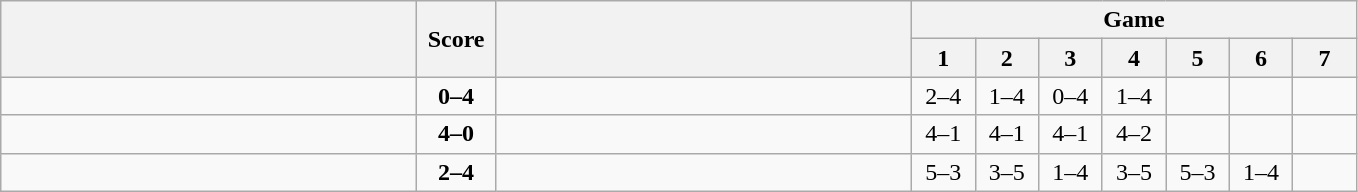<table class="wikitable" style="text-align: center;">
<tr>
<th rowspan=2 align="right" width="270"></th>
<th rowspan=2 width="45">Score</th>
<th rowspan=2 align="left" width="270"></th>
<th colspan=7>Game</th>
</tr>
<tr>
<th width="35">1</th>
<th width="35">2</th>
<th width="35">3</th>
<th width="35">4</th>
<th width="35">5</th>
<th width="35">6</th>
<th width="35">7</th>
</tr>
<tr>
<td align=left></td>
<td align=center><strong>0–4</strong></td>
<td align=left><strong></strong></td>
<td>2–4</td>
<td>1–4</td>
<td>0–4</td>
<td>1–4</td>
<td></td>
<td></td>
<td></td>
</tr>
<tr>
<td align=left><strong></strong></td>
<td align=center><strong>4–0</strong></td>
<td align=left></td>
<td>4–1</td>
<td>4–1</td>
<td>4–1</td>
<td>4–2</td>
<td></td>
<td></td>
<td></td>
</tr>
<tr>
<td align=left></td>
<td align=center><strong>2–4</strong></td>
<td align=left><strong></strong></td>
<td>5–3</td>
<td>3–5</td>
<td>1–4</td>
<td>3–5</td>
<td>5–3</td>
<td>1–4</td>
<td></td>
</tr>
</table>
